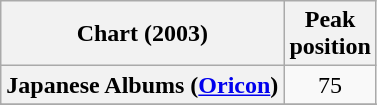<table class="wikitable sortable plainrowheaders" style="text-align:center">
<tr>
<th scope="col">Chart (2003)</th>
<th scope="col">Peak<br>position</th>
</tr>
<tr>
<th scope="row">Japanese Albums (<a href='#'>Oricon</a>)</th>
<td align="center">75</td>
</tr>
<tr>
</tr>
<tr>
</tr>
</table>
